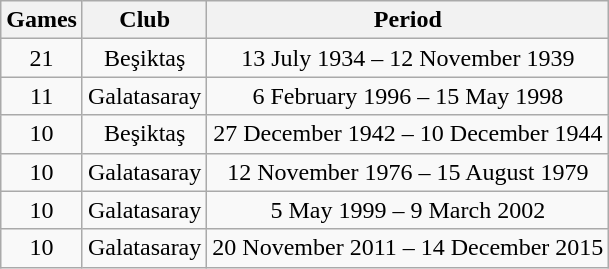<table class="wikitable" style="text-align:center">
<tr>
<th>Games</th>
<th>Club</th>
<th>Period</th>
</tr>
<tr>
<td>21</td>
<td>Beşiktaş</td>
<td>13 July 1934 – 12 November 1939</td>
</tr>
<tr>
<td>11</td>
<td>Galatasaray</td>
<td>6 February 1996 – 15 May 1998</td>
</tr>
<tr>
<td>10</td>
<td>Beşiktaş</td>
<td>27 December 1942 – 10 December 1944</td>
</tr>
<tr>
<td>10</td>
<td>Galatasaray</td>
<td>12 November 1976 – 15 August 1979</td>
</tr>
<tr>
<td>10</td>
<td>Galatasaray</td>
<td>5 May 1999 – 9 March 2002</td>
</tr>
<tr>
<td>10</td>
<td>Galatasaray</td>
<td>20 November 2011 – 14 December 2015</td>
</tr>
</table>
